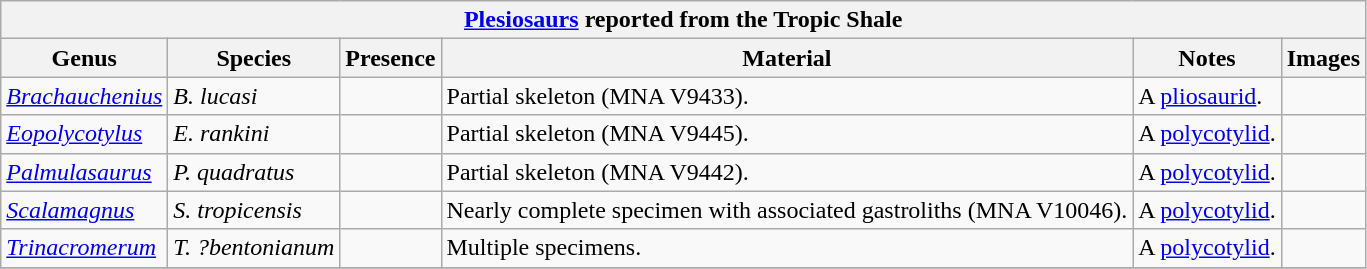<table class="wikitable" align="center">
<tr>
<th colspan="6" align="center"><strong><a href='#'>Plesiosaurs</a> reported from the Tropic Shale</strong></th>
</tr>
<tr>
<th>Genus</th>
<th>Species</th>
<th>Presence</th>
<th><strong>Material</strong></th>
<th>Notes</th>
<th>Images</th>
</tr>
<tr>
<td><em><a href='#'>Brachauchenius</a></em></td>
<td><em>B. lucasi</em></td>
<td></td>
<td>Partial skeleton (MNA V9433).</td>
<td>A <a href='#'>pliosaurid</a>.</td>
<td></td>
</tr>
<tr>
<td><em><a href='#'>Eopolycotylus</a></em></td>
<td><em>E. rankini</em></td>
<td></td>
<td>Partial skeleton (MNA V9445).</td>
<td>A <a href='#'>polycotylid</a>.</td>
<td></td>
</tr>
<tr>
<td><em><a href='#'>Palmulasaurus</a></em></td>
<td><em>P. quadratus</em></td>
<td></td>
<td>Partial skeleton (MNA V9442).</td>
<td>A <a href='#'>polycotylid</a>.</td>
<td></td>
</tr>
<tr>
<td><em><a href='#'>Scalamagnus</a></em></td>
<td><em>S. tropicensis</em></td>
<td></td>
<td>Nearly complete specimen with associated gastroliths (MNA V10046).</td>
<td>A <a href='#'>polycotylid</a>.</td>
<td></td>
</tr>
<tr>
<td><em><a href='#'>Trinacromerum</a></em></td>
<td><em>T. ?bentonianum</em></td>
<td></td>
<td>Multiple specimens.</td>
<td>A <a href='#'>polycotylid</a>.</td>
<td></td>
</tr>
<tr>
</tr>
</table>
